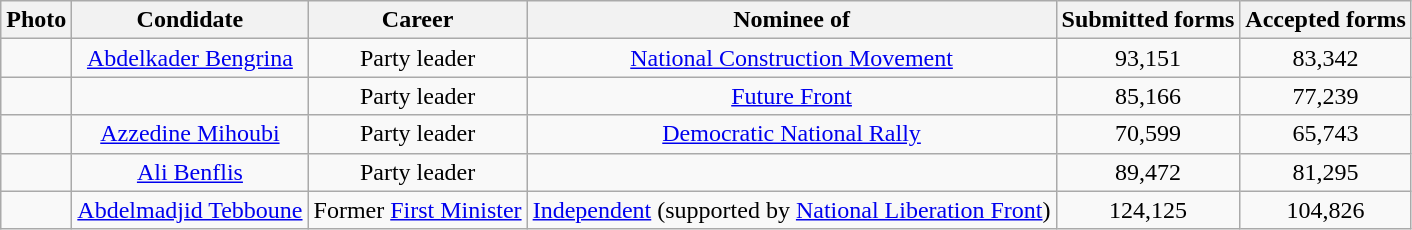<table class="wikitable" style="text-align:center">
<tr>
<th>Photo</th>
<th>Condidate</th>
<th>Career</th>
<th>Nominee of</th>
<th>Submitted forms</th>
<th>Accepted forms</th>
</tr>
<tr>
<td></td>
<td><a href='#'>Abdelkader Bengrina</a></td>
<td>Party leader</td>
<td><a href='#'>National Construction Movement</a></td>
<td>93,151</td>
<td>83,342</td>
</tr>
<tr>
<td></td>
<td></td>
<td>Party leader</td>
<td><a href='#'>Future Front</a></td>
<td>85,166</td>
<td>77,239</td>
</tr>
<tr>
<td></td>
<td><a href='#'>Azzedine Mihoubi</a></td>
<td>Party leader</td>
<td><a href='#'>Democratic National Rally</a></td>
<td>70,599</td>
<td>65,743</td>
</tr>
<tr>
<td></td>
<td><a href='#'>Ali Benflis</a></td>
<td>Party leader</td>
<td></td>
<td>89,472</td>
<td>81,295</td>
</tr>
<tr>
<td></td>
<td><a href='#'>Abdelmadjid Tebboune</a></td>
<td>Former <a href='#'>First Minister</a></td>
<td><a href='#'>Independent</a> (supported by <a href='#'>National Liberation Front</a>)</td>
<td>124,125</td>
<td>104,826</td>
</tr>
</table>
